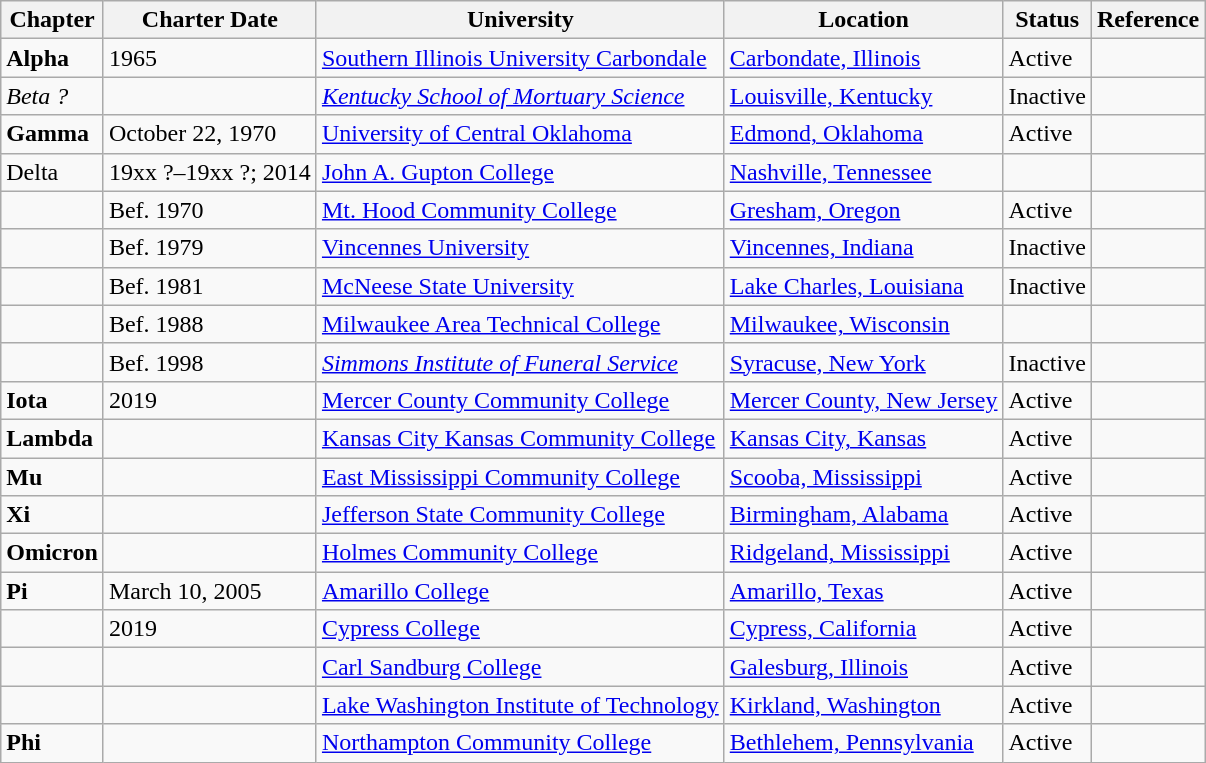<table class="sortable wikitable">
<tr>
<th>Chapter</th>
<th>Charter Date</th>
<th>University</th>
<th>Location</th>
<th>Status</th>
<th>Reference</th>
</tr>
<tr>
<td><strong>Alpha</strong></td>
<td>1965</td>
<td><a href='#'>Southern Illinois University Carbondale</a></td>
<td><a href='#'>Carbondate, Illinois</a></td>
<td>Active</td>
<td></td>
</tr>
<tr>
<td><em>Beta ?</em></td>
<td></td>
<td><em><a href='#'>Kentucky School of Mortuary Science</a></em></td>
<td><a href='#'>Louisville, Kentucky</a></td>
<td>Inactive</td>
<td></td>
</tr>
<tr>
<td><strong>Gamma</strong></td>
<td>October 22, 1970</td>
<td><a href='#'>University of Central Oklahoma</a></td>
<td><a href='#'>Edmond, Oklahoma</a></td>
<td>Active</td>
<td></td>
</tr>
<tr>
<td>Delta</td>
<td>19xx ?–19xx ?; 2014</td>
<td><a href='#'>John A. Gupton College</a></td>
<td><a href='#'>Nashville, Tennessee</a></td>
<td></td>
<td></td>
</tr>
<tr>
<td></td>
<td>Bef. 1970</td>
<td><a href='#'>Mt. Hood Community College</a></td>
<td><a href='#'>Gresham, Oregon</a></td>
<td>Active</td>
<td></td>
</tr>
<tr>
<td></td>
<td>Bef. 1979</td>
<td><a href='#'>Vincennes University</a></td>
<td><a href='#'>Vincennes, Indiana</a></td>
<td>Inactive</td>
<td></td>
</tr>
<tr>
<td></td>
<td>Bef. 1981</td>
<td><a href='#'>McNeese State University</a></td>
<td><a href='#'>Lake Charles, Louisiana</a></td>
<td>Inactive</td>
<td></td>
</tr>
<tr>
<td></td>
<td>Bef. 1988</td>
<td><a href='#'>Milwaukee Area Technical College</a></td>
<td><a href='#'>Milwaukee, Wisconsin</a></td>
<td></td>
<td></td>
</tr>
<tr>
<td></td>
<td>Bef. 1998</td>
<td><em><a href='#'>Simmons Institute of Funeral Service</a></em></td>
<td><a href='#'>Syracuse, New York</a></td>
<td>Inactive</td>
<td></td>
</tr>
<tr>
<td><strong>Iota</strong></td>
<td>2019</td>
<td><a href='#'>Mercer County Community College</a></td>
<td><a href='#'>Mercer County, New Jersey</a></td>
<td>Active</td>
<td></td>
</tr>
<tr>
<td><strong>Lambda</strong></td>
<td></td>
<td><a href='#'>Kansas City Kansas Community College</a></td>
<td><a href='#'>Kansas City, Kansas</a></td>
<td>Active</td>
<td></td>
</tr>
<tr>
<td><strong>Mu</strong></td>
<td></td>
<td><a href='#'>East Mississippi Community College</a></td>
<td><a href='#'>Scooba, Mississippi</a></td>
<td>Active</td>
<td></td>
</tr>
<tr>
<td><strong>Xi</strong></td>
<td></td>
<td><a href='#'>Jefferson State Community College</a></td>
<td><a href='#'>Birmingham, Alabama</a></td>
<td>Active</td>
<td></td>
</tr>
<tr>
<td><strong>Omicron</strong></td>
<td></td>
<td><a href='#'>Holmes Community College</a></td>
<td><a href='#'>Ridgeland, Mississippi</a></td>
<td>Active</td>
<td></td>
</tr>
<tr>
<td><strong>Pi</strong></td>
<td>March 10, 2005</td>
<td><a href='#'>Amarillo College</a></td>
<td><a href='#'>Amarillo, Texas</a></td>
<td>Active</td>
<td></td>
</tr>
<tr>
<td></td>
<td>2019</td>
<td><a href='#'>Cypress College</a></td>
<td><a href='#'>Cypress, California</a></td>
<td>Active</td>
<td></td>
</tr>
<tr>
<td></td>
<td></td>
<td><a href='#'>Carl Sandburg College</a></td>
<td><a href='#'>Galesburg, Illinois</a></td>
<td>Active</td>
<td></td>
</tr>
<tr>
<td></td>
<td></td>
<td><a href='#'>Lake Washington Institute of Technology</a></td>
<td><a href='#'>Kirkland, Washington</a></td>
<td>Active</td>
<td></td>
</tr>
<tr>
<td><strong>Phi</strong></td>
<td></td>
<td><a href='#'>Northampton Community College</a></td>
<td><a href='#'>Bethlehem, Pennsylvania</a></td>
<td>Active</td>
<td></td>
</tr>
</table>
